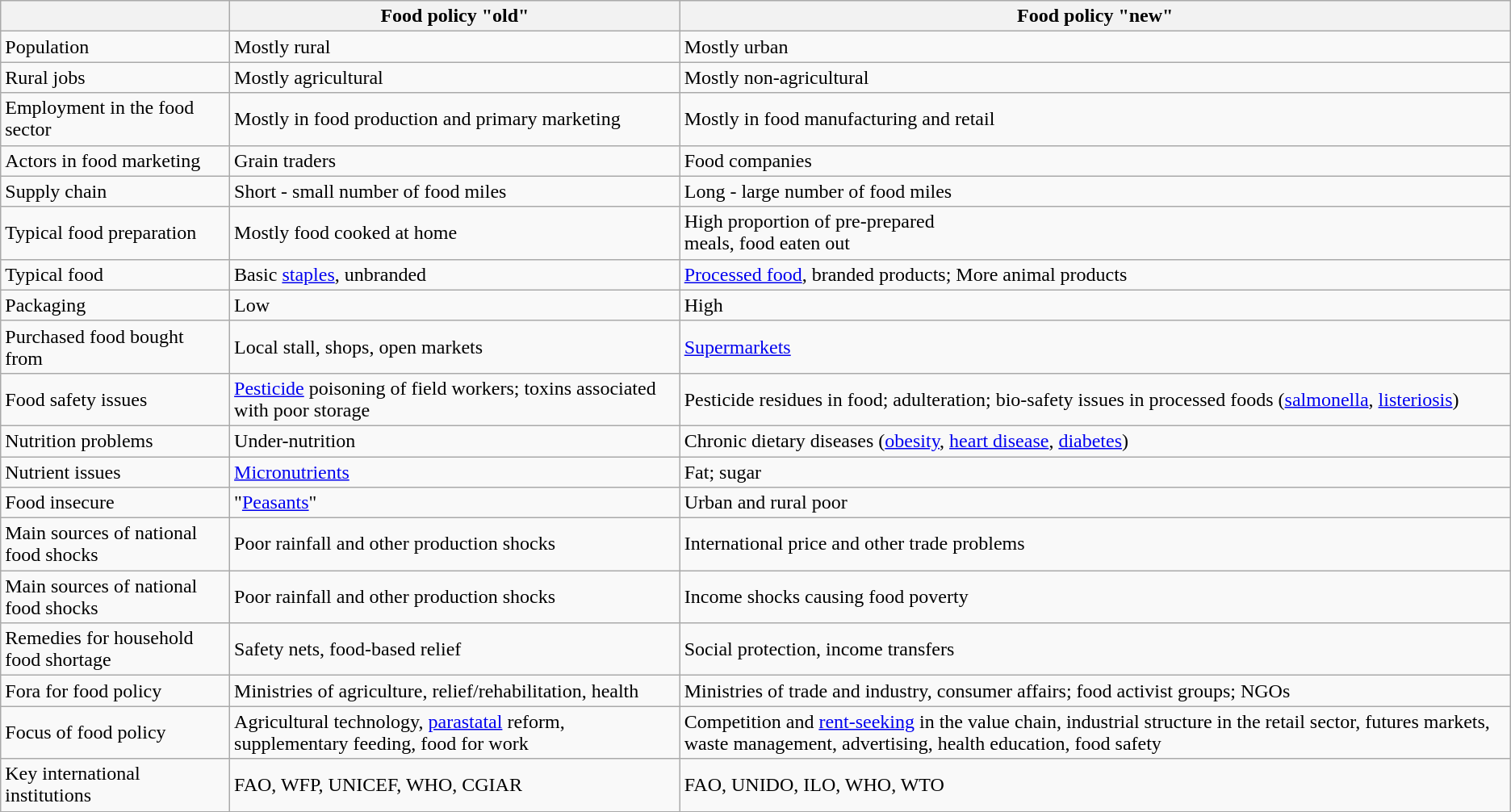<table class="wikitable">
<tr>
<th></th>
<th>Food policy "old"</th>
<th>Food policy "new"</th>
</tr>
<tr>
<td>Population</td>
<td>Mostly rural</td>
<td>Mostly urban</td>
</tr>
<tr>
<td>Rural jobs</td>
<td>Mostly agricultural</td>
<td>Mostly non-agricultural</td>
</tr>
<tr>
<td>Employment in the food sector</td>
<td>Mostly in food production and primary marketing</td>
<td>Mostly in food manufacturing and retail</td>
</tr>
<tr>
<td>Actors in food marketing</td>
<td>Grain traders</td>
<td>Food companies</td>
</tr>
<tr>
<td>Supply chain</td>
<td>Short - small number of food miles</td>
<td>Long - large number of food miles</td>
</tr>
<tr>
<td>Typical food preparation</td>
<td>Mostly food cooked at home</td>
<td>High proportion of pre-prepared<br>meals, food eaten out</td>
</tr>
<tr>
<td>Typical food</td>
<td>Basic <a href='#'>staples</a>, unbranded</td>
<td><a href='#'>Processed food</a>, branded products; More animal products</td>
</tr>
<tr>
<td>Packaging</td>
<td>Low</td>
<td>High</td>
</tr>
<tr>
<td>Purchased food bought from</td>
<td>Local stall, shops, open markets</td>
<td><a href='#'>Supermarkets</a></td>
</tr>
<tr>
<td>Food safety issues</td>
<td><a href='#'>Pesticide</a> poisoning of field workers; toxins associated with poor storage</td>
<td>Pesticide residues in food; adulteration; bio-safety issues in processed foods (<a href='#'>salmonella</a>, <a href='#'>listeriosis</a>)</td>
</tr>
<tr>
<td>Nutrition problems</td>
<td>Under-nutrition</td>
<td>Chronic dietary diseases (<a href='#'>obesity</a>, <a href='#'>heart disease</a>, <a href='#'>diabetes</a>)</td>
</tr>
<tr>
<td>Nutrient issues</td>
<td><a href='#'>Micronutrients</a></td>
<td>Fat; sugar</td>
</tr>
<tr>
<td>Food insecure</td>
<td>"<a href='#'>Peasants</a>"</td>
<td>Urban and rural poor</td>
</tr>
<tr>
<td>Main sources of national food shocks</td>
<td>Poor rainfall and other production shocks</td>
<td>International price and other trade problems</td>
</tr>
<tr>
<td>Main sources of national food shocks</td>
<td>Poor rainfall and other production shocks</td>
<td>Income shocks causing food poverty</td>
</tr>
<tr>
<td>Remedies for household food shortage</td>
<td>Safety nets, food-based relief</td>
<td>Social protection, income transfers</td>
</tr>
<tr>
<td>Fora for food policy</td>
<td>Ministries of agriculture, relief/rehabilitation, health</td>
<td>Ministries of trade and industry, consumer affairs; food activist groups; NGOs</td>
</tr>
<tr>
<td>Focus of food policy</td>
<td>Agricultural technology, <a href='#'>parastatal</a> reform, supplementary feeding, food for work</td>
<td>Competition and <a href='#'>rent-seeking</a> in the value chain, industrial structure in the retail sector, futures markets, waste management, advertising, health education, food safety</td>
</tr>
<tr>
<td>Key international institutions</td>
<td>FAO, WFP, UNICEF, WHO, CGIAR</td>
<td>FAO, UNIDO, ILO, WHO, WTO</td>
</tr>
</table>
